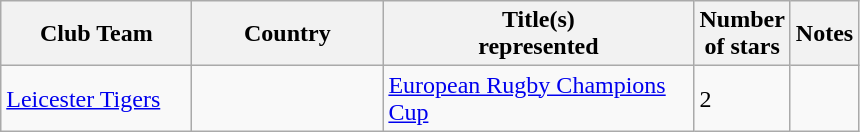<table class="wikitable sortable">
<tr>
<th width=120>Club Team</th>
<th width=120>Country</th>
<th width=200>Title(s)<br>represented</th>
<th>Number<br>of stars</th>
<th class="unsortable">Notes</th>
</tr>
<tr>
<td><a href='#'>Leicester Tigers</a></td>
<td></td>
<td><a href='#'>European Rugby Champions Cup</a></td>
<td>2</td>
<td></td>
</tr>
</table>
